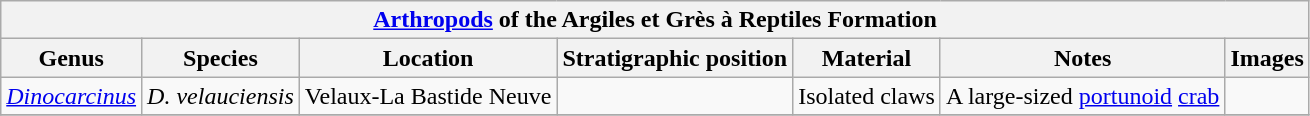<table class="wikitable" align="center">
<tr>
<th colspan="7" align="center"><a href='#'>Arthropods</a> of the Argiles et Grès à Reptiles Formation</th>
</tr>
<tr>
<th>Genus</th>
<th>Species</th>
<th>Location</th>
<th>Stratigraphic position</th>
<th>Material</th>
<th>Notes</th>
<th>Images</th>
</tr>
<tr>
<td><em><a href='#'>Dinocarcinus</a></em></td>
<td><em>D. velauciensis</em></td>
<td>Velaux-La Bastide Neuve</td>
<td></td>
<td>Isolated claws</td>
<td>A large-sized <a href='#'>portunoid</a> <a href='#'>crab</a></td>
<td></td>
</tr>
<tr>
</tr>
</table>
